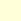<table border="0" align="right" margin="1" cellpadding="5" bgcolor="#ffffd9" style="margin-left:10px">
<tr>
<td bgcolor="#ffffd9"></td>
</tr>
</table>
